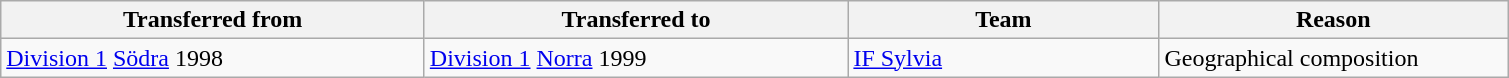<table class="wikitable" style="text-align: left">
<tr>
<th style="width: 275px;">Transferred from</th>
<th style="width: 275px;">Transferred to</th>
<th style="width: 200px;">Team</th>
<th style="width: 225px;">Reason</th>
</tr>
<tr>
<td><a href='#'>Division 1</a> <a href='#'>Södra</a> 1998</td>
<td><a href='#'>Division 1</a> <a href='#'>Norra</a> 1999</td>
<td><a href='#'>IF Sylvia</a></td>
<td>Geographical composition</td>
</tr>
</table>
